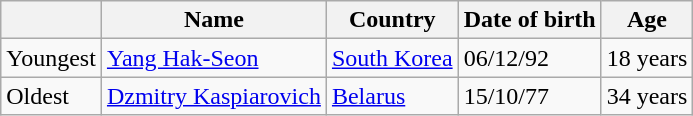<table class="wikitable">
<tr>
<th></th>
<th>Name</th>
<th>Country</th>
<th>Date of birth</th>
<th>Age</th>
</tr>
<tr>
<td>Youngest</td>
<td><a href='#'>Yang Hak-Seon</a></td>
<td> <a href='#'>South Korea</a></td>
<td>06/12/92</td>
<td>18 years</td>
</tr>
<tr>
<td>Oldest</td>
<td><a href='#'>Dzmitry Kaspiarovich</a></td>
<td> <a href='#'>Belarus</a></td>
<td>15/10/77</td>
<td>34 years</td>
</tr>
</table>
